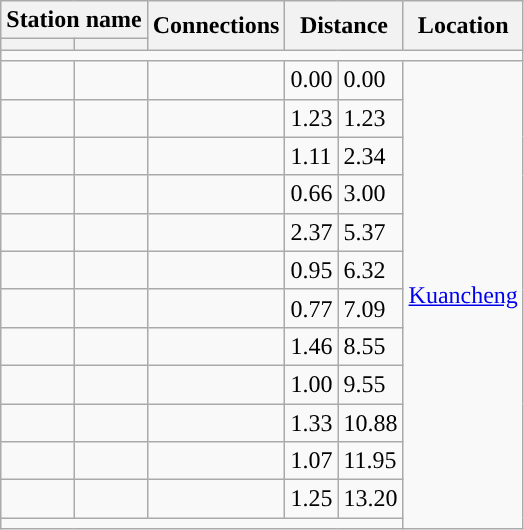<table class="wikitable">
<tr>
<th colspan="2">Station name</th>
<th rowspan="2">Connections</th>
<th colspan="2" rowspan="2">Distance<br></th>
<th rowspan="2">Location</th>
</tr>
<tr>
<th></th>
<th></th>
</tr>
<tr style="background:#">
<td colspan = "8"></td>
</tr>
<tr>
<td></td>
<td></td>
<td></td>
<td>0.00</td>
<td>0.00</td>
<td rowspan="13"><a href='#'>Kuancheng</a></td>
</tr>
<tr>
<td></td>
<td></td>
<td></td>
<td>1.23</td>
<td>1.23</td>
</tr>
<tr>
<td></td>
<td></td>
<td></td>
<td>1.11</td>
<td>2.34</td>
</tr>
<tr>
<td></td>
<td></td>
<td></td>
<td>0.66</td>
<td>3.00</td>
</tr>
<tr>
<td></td>
<td></td>
<td></td>
<td>2.37</td>
<td>5.37</td>
</tr>
<tr>
<td></td>
<td></td>
<td></td>
<td>0.95</td>
<td>6.32</td>
</tr>
<tr>
<td></td>
<td></td>
<td></td>
<td>0.77</td>
<td>7.09</td>
</tr>
<tr>
<td></td>
<td></td>
<td></td>
<td>1.46</td>
<td>8.55</td>
</tr>
<tr>
<td></td>
<td></td>
<td></td>
<td>1.00</td>
<td>9.55</td>
</tr>
<tr>
<td></td>
<td></td>
<td></td>
<td>1.33</td>
<td>10.88</td>
</tr>
<tr>
<td></td>
<td></td>
<td></td>
<td>1.07</td>
<td>11.95</td>
</tr>
<tr>
<td></td>
<td></td>
<td></td>
<td>1.25</td>
<td>13.20</td>
</tr>
<tr style="background:#">
<td colspan = "8"></td>
</tr>
</table>
